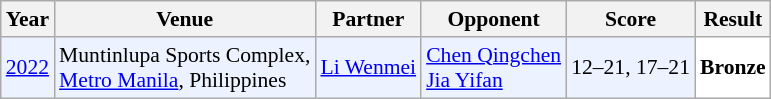<table class="sortable wikitable" style="font-size: 90%;">
<tr>
<th>Year</th>
<th>Venue</th>
<th>Partner</th>
<th>Opponent</th>
<th>Score</th>
<th>Result</th>
</tr>
<tr style="background:#ECF2FF">
<td align="center"><a href='#'>2022</a></td>
<td align="left">Muntinlupa Sports Complex,<br><a href='#'>Metro Manila</a>, Philippines</td>
<td align="left"> <a href='#'>Li Wenmei</a></td>
<td align="left"> <a href='#'>Chen Qingchen</a><br> <a href='#'>Jia Yifan</a></td>
<td align="left">12–21, 17–21</td>
<td style="text-align:left; background:white"> <strong>Bronze</strong></td>
</tr>
</table>
